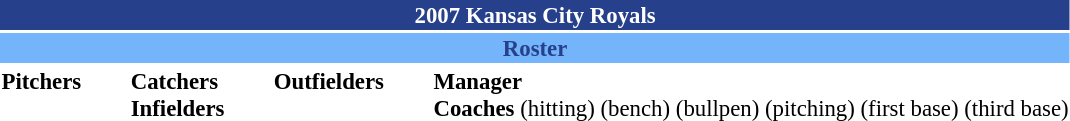<table class="toccolours" style="font-size: 95%;">
<tr>
<th colspan="10" style="background-color: #27408B; color: #FFFFFF; text-align: center;">2007 Kansas City Royals</th>
</tr>
<tr>
<td colspan="10" style="background-color: #74B4FA; color: #27408B; text-align: center;"><strong>Roster</strong></td>
</tr>
<tr>
<td valign="top"><strong>Pitchers</strong><br>





















</td>
<td width="25px"></td>
<td valign="top"><strong>Catchers</strong><br>


<strong>Infielders</strong>











</td>
<td width="25px"></td>
<td valign="top"><strong>Outfielders</strong><br>





</td>
<td width="25px"></td>
<td valign="top"><strong>Manager</strong><br>
<strong>Coaches</strong>
 (hitting)
 (bench)
 (bullpen)
 (pitching)
 (first base)
 (third base)</td>
</tr>
</table>
